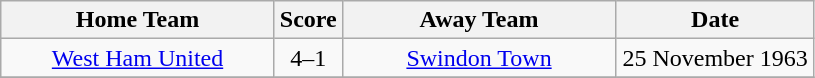<table class="wikitable" style="text-align:center;">
<tr>
<th width=175>Home Team</th>
<th width=20>Score</th>
<th width=175>Away Team</th>
<th width=125>Date</th>
</tr>
<tr>
<td><a href='#'>West Ham United</a></td>
<td>4–1</td>
<td><a href='#'>Swindon Town</a></td>
<td>25 November 1963</td>
</tr>
<tr>
</tr>
</table>
